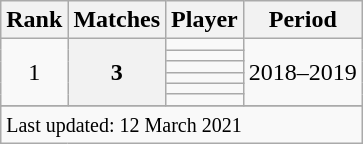<table class="wikitable plainrowheaders sortable">
<tr>
<th scope=col>Rank</th>
<th scope=col>Matches</th>
<th scope=col>Player</th>
<th scope=col>Period</th>
</tr>
<tr>
<td align=center rowspan=6>1</td>
<th scope=row style="text-align:center;" rowspan=6>3</th>
<td></td>
<td rowspan=6>2018–2019</td>
</tr>
<tr>
<td></td>
</tr>
<tr>
<td></td>
</tr>
<tr>
<td></td>
</tr>
<tr>
<td></td>
</tr>
<tr>
<td></td>
</tr>
<tr>
</tr>
<tr class=sortbottom>
<td colspan=4><small>Last updated: 12 March 2021</small></td>
</tr>
</table>
